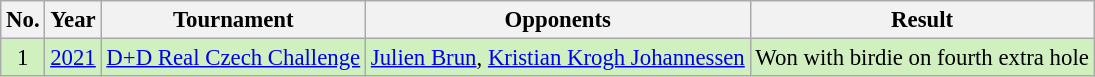<table class="wikitable" style="font-size:95%;">
<tr>
<th>No.</th>
<th>Year</th>
<th>Tournament</th>
<th>Opponents</th>
<th>Result</th>
</tr>
<tr style="background:#D0F0C0;">
<td align=center>1</td>
<td><a href='#'>2021</a></td>
<td><a href='#'>D+D Real Czech Challenge</a></td>
<td> <a href='#'>Julien Brun</a>,  <a href='#'>Kristian Krogh Johannessen</a></td>
<td>Won with birdie on fourth extra hole</td>
</tr>
</table>
